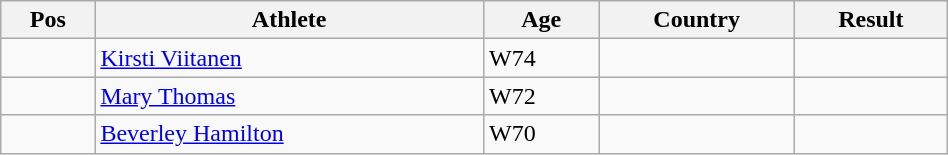<table class="wikitable"  style="text-align:center; width:50%;">
<tr>
<th>Pos</th>
<th>Athlete</th>
<th>Age</th>
<th>Country</th>
<th>Result</th>
</tr>
<tr>
<td align=center></td>
<td align=left><a href='#'>Kirsti Viitanen</a></td>
<td align=left>W74</td>
<td align=left></td>
<td></td>
</tr>
<tr>
<td align=center></td>
<td align=left><a href='#'>Mary Thomas</a></td>
<td align=left>W72</td>
<td align=left></td>
<td></td>
</tr>
<tr>
<td align=center></td>
<td align=left><a href='#'>Beverley Hamilton</a></td>
<td align=left>W70</td>
<td align=left></td>
<td></td>
</tr>
</table>
